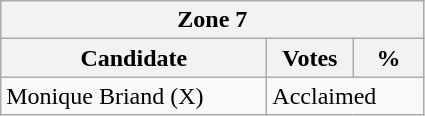<table class="wikitable">
<tr>
<th colspan="3">Zone 7</th>
</tr>
<tr>
<th style="width: 170px">Candidate</th>
<th style="width: 50px">Votes</th>
<th style="width: 40px">%</th>
</tr>
<tr>
<td>Monique Briand (X)</td>
<td colspan="2">Acclaimed</td>
</tr>
</table>
